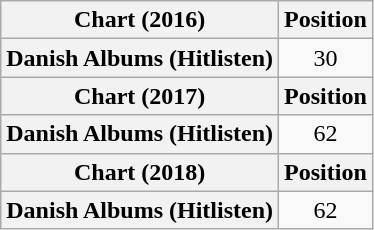<table class="wikitable plainrowheaders" style="text-align:center">
<tr>
<th>Chart (2016)</th>
<th>Position</th>
</tr>
<tr>
<th scope="row">Danish Albums (Hitlisten)</th>
<td>30</td>
</tr>
<tr>
<th>Chart (2017)</th>
<th>Position</th>
</tr>
<tr>
<th scope="row">Danish Albums (Hitlisten)</th>
<td>62</td>
</tr>
<tr>
<th>Chart (2018)</th>
<th>Position</th>
</tr>
<tr>
<th scope="row">Danish Albums (Hitlisten)</th>
<td>62</td>
</tr>
</table>
